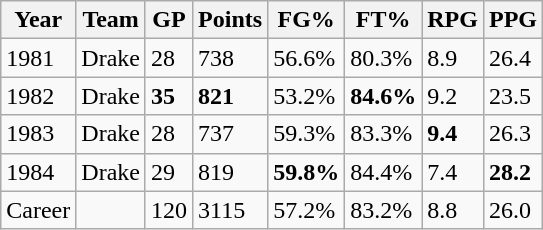<table class="wikitable">
<tr>
<th>Year</th>
<th>Team</th>
<th>GP</th>
<th>Points</th>
<th>FG%</th>
<th>FT%</th>
<th>RPG</th>
<th>PPG</th>
</tr>
<tr>
<td>1981</td>
<td>Drake</td>
<td>28</td>
<td>738</td>
<td>56.6%</td>
<td>80.3%</td>
<td>8.9</td>
<td>26.4</td>
</tr>
<tr>
<td>1982</td>
<td>Drake</td>
<td><strong>35</strong></td>
<td><strong>821</strong></td>
<td>53.2%</td>
<td><strong>84.6%</strong></td>
<td>9.2</td>
<td>23.5</td>
</tr>
<tr>
<td>1983</td>
<td>Drake</td>
<td>28</td>
<td>737</td>
<td>59.3%</td>
<td>83.3%</td>
<td><strong>9.4</strong></td>
<td>26.3</td>
</tr>
<tr>
<td>1984</td>
<td>Drake</td>
<td>29</td>
<td>819</td>
<td><strong>59.8%</strong></td>
<td>84.4%</td>
<td>7.4</td>
<td><strong>28.2</strong></td>
</tr>
<tr>
<td>Career</td>
<td></td>
<td>120</td>
<td>3115</td>
<td>57.2%</td>
<td>83.2%</td>
<td>8.8</td>
<td>26.0</td>
</tr>
</table>
